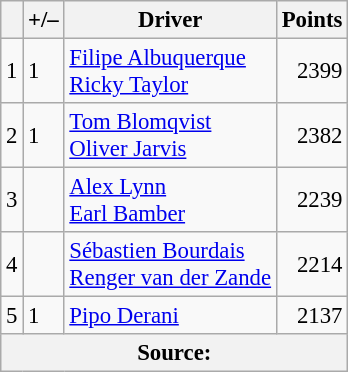<table class="wikitable" style="font-size: 95%;">
<tr>
<th scope="col"></th>
<th scope="col">+/–</th>
<th scope="col">Driver</th>
<th scope="col">Points</th>
</tr>
<tr>
<td align=center>1</td>
<td align="left"> 1</td>
<td> <a href='#'>Filipe Albuquerque</a><br> <a href='#'>Ricky Taylor</a></td>
<td align=right>2399</td>
</tr>
<tr>
<td align=center>2</td>
<td align="left"> 1</td>
<td> <a href='#'>Tom Blomqvist</a><br> <a href='#'>Oliver Jarvis</a></td>
<td align=right>2382</td>
</tr>
<tr>
<td align=center>3</td>
<td align="left"></td>
<td> <a href='#'>Alex Lynn</a><br> <a href='#'>Earl Bamber</a></td>
<td align=right>2239</td>
</tr>
<tr>
<td align=center>4</td>
<td align="left"></td>
<td> <a href='#'>Sébastien Bourdais</a><br> <a href='#'>Renger van der Zande</a></td>
<td align=right>2214</td>
</tr>
<tr>
<td align=center>5</td>
<td align="left"> 1</td>
<td> <a href='#'>Pipo Derani</a></td>
<td align=right>2137</td>
</tr>
<tr>
<th colspan=5>Source:</th>
</tr>
</table>
